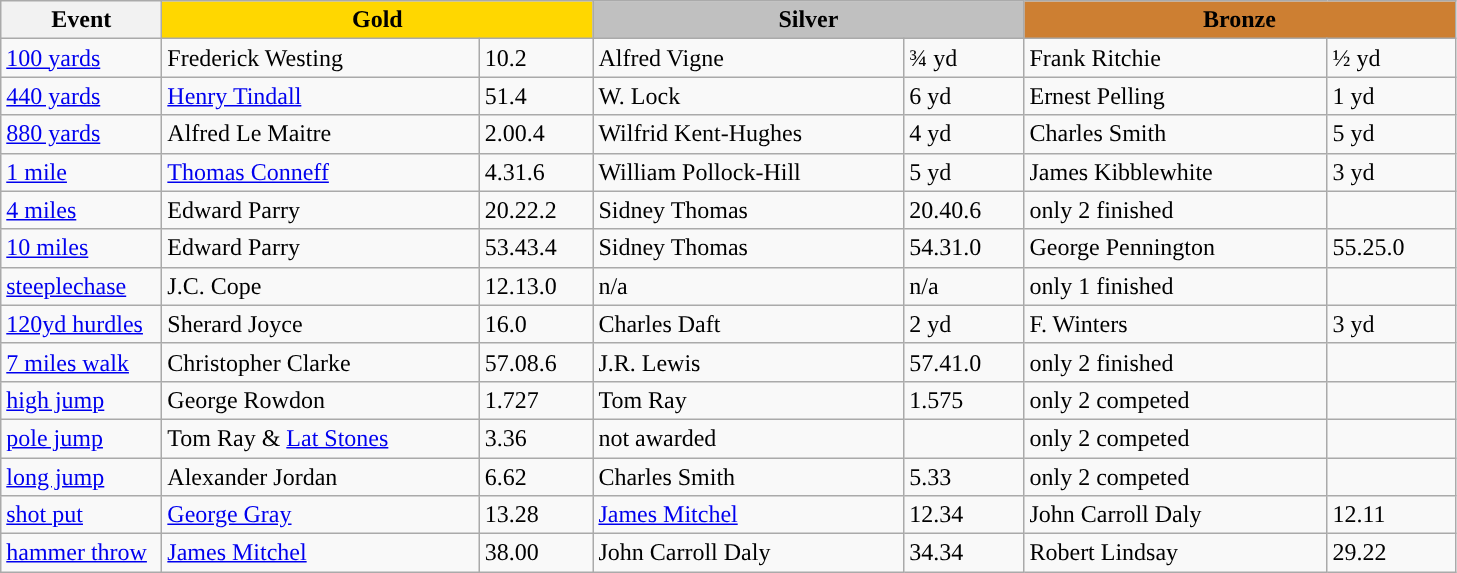<table class="wikitable" style="text-align:left">
<tr>
<th width=100>Event</th>
<th colspan="2" width="280" style="background:gold;">Gold</th>
<th colspan="2" width="280" style="background:silver;">Silver</th>
<th colspan="2" width="280" style="background:#CD7F32;">Bronze</th>
</tr>
<tr>
<td><a href='#'>100 yards</a></td>
<td> Frederick Westing</td>
<td>10.2</td>
<td> Alfred Vigne</td>
<td>¾ yd</td>
<td>Frank Ritchie</td>
<td>½ yd</td>
</tr>
<tr>
<td><a href='#'>440 yards</a></td>
<td><a href='#'>Henry Tindall</a></td>
<td>51.4</td>
<td>W. Lock</td>
<td>6 yd</td>
<td>Ernest Pelling</td>
<td>1 yd</td>
</tr>
<tr>
<td><a href='#'>880 yards</a></td>
<td>Alfred Le Maitre</td>
<td>2.00.4</td>
<td> Wilfrid Kent-Hughes</td>
<td>4 yd</td>
<td> Charles Smith</td>
<td>5 yd</td>
</tr>
<tr>
<td><a href='#'>1 mile</a></td>
<td> <a href='#'>Thomas Conneff</a></td>
<td>4.31.6</td>
<td>William Pollock-Hill</td>
<td>5 yd</td>
<td>James Kibblewhite</td>
<td>3 yd</td>
</tr>
<tr>
<td><a href='#'>4 miles</a></td>
<td>Edward Parry</td>
<td>20.22.2</td>
<td>Sidney Thomas</td>
<td>20.40.6</td>
<td>only 2 finished</td>
<td></td>
</tr>
<tr>
<td><a href='#'>10 miles</a></td>
<td>Edward Parry</td>
<td>53.43.4</td>
<td>Sidney Thomas</td>
<td>54.31.0</td>
<td>George Pennington</td>
<td>55.25.0</td>
</tr>
<tr>
<td><a href='#'>steeplechase</a></td>
<td>J.C. Cope</td>
<td>12.13.0</td>
<td>n/a</td>
<td>n/a</td>
<td>only 1 finished</td>
<td></td>
</tr>
<tr>
<td><a href='#'>120yd hurdles</a></td>
<td>Sherard Joyce</td>
<td>16.0</td>
<td>Charles Daft</td>
<td>2 yd</td>
<td>F. Winters</td>
<td>3 yd</td>
</tr>
<tr>
<td><a href='#'>7 miles walk</a></td>
<td> Christopher Clarke</td>
<td>57.08.6</td>
<td>J.R. Lewis</td>
<td>57.41.0</td>
<td>only 2 finished</td>
<td></td>
</tr>
<tr>
<td><a href='#'>high jump</a></td>
<td>George Rowdon</td>
<td>1.727</td>
<td>Tom Ray</td>
<td>1.575</td>
<td>only 2 competed</td>
<td></td>
</tr>
<tr>
<td><a href='#'>pole jump</a></td>
<td>Tom Ray & <a href='#'>Lat Stones</a></td>
<td>3.36</td>
<td>not awarded</td>
<td></td>
<td>only 2 competed</td>
<td></td>
</tr>
<tr>
<td><a href='#'>long jump</a></td>
<td> Alexander Jordan</td>
<td>6.62</td>
<td> Charles Smith</td>
<td>5.33</td>
<td>only 2 competed</td>
<td></td>
</tr>
<tr>
<td><a href='#'>shot put</a></td>
<td> <a href='#'>George Gray</a></td>
<td>13.28</td>
<td> <a href='#'>James Mitchel</a></td>
<td>12.34</td>
<td>	John Carroll Daly</td>
<td>12.11</td>
</tr>
<tr>
<td><a href='#'>hammer throw</a></td>
<td> <a href='#'>James Mitchel</a></td>
<td>38.00</td>
<td>	John Carroll Daly</td>
<td>34.34</td>
<td>Robert Lindsay</td>
<td>29.22</td>
</tr>
</table>
